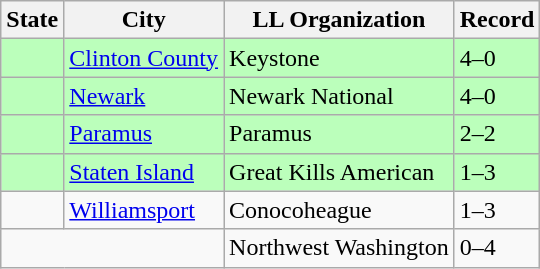<table class="wikitable">
<tr>
<th>State</th>
<th>City</th>
<th>LL Organization</th>
<th>Record</th>
</tr>
<tr bgcolor=#bbffbb>
<td><strong></strong></td>
<td><a href='#'>Clinton County</a></td>
<td>Keystone</td>
<td>4–0</td>
</tr>
<tr bgcolor=#bbffbb>
<td><strong></strong></td>
<td><a href='#'>Newark</a></td>
<td>Newark National</td>
<td>4–0</td>
</tr>
<tr bgcolor=#bbffbb>
<td><strong></strong></td>
<td><a href='#'>Paramus</a></td>
<td>Paramus</td>
<td>2–2</td>
</tr>
<tr bgcolor=#bbffbb>
<td><strong></strong></td>
<td><a href='#'>Staten Island</a></td>
<td>Great Kills American</td>
<td>1–3</td>
</tr>
<tr>
<td><strong></strong></td>
<td><a href='#'>Williamsport</a></td>
<td>Conocoheague</td>
<td>1–3</td>
</tr>
<tr>
<td colspan="2"><strong></strong></td>
<td>Northwest Washington</td>
<td>0–4</td>
</tr>
</table>
